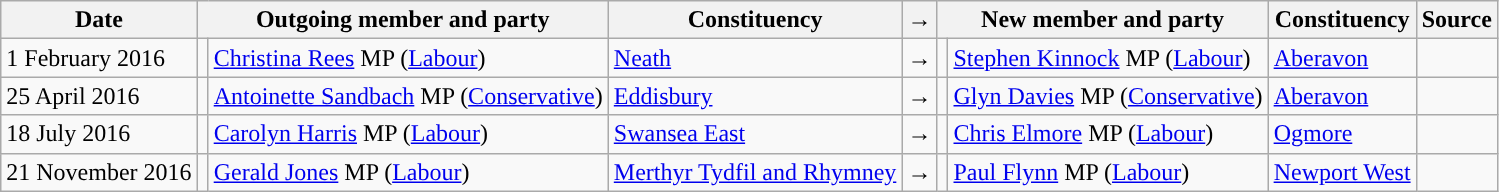<table class="wikitable">
<tr>
<th valign="top">Date</th>
<th colspan="2" valign="top">Outgoing member and party</th>
<th valign="top">Constituency</th>
<th>→</th>
<th colspan="2" valign="top">New member and party</th>
<th valign="top">Constituency</th>
<th valign="top">Source</th>
</tr>
<tr>
<td>1 February 2016</td>
<td style="color:inherit;background:"></td>
<td><a href='#'>Christina Rees</a> MP (<a href='#'>Labour</a>)</td>
<td><a href='#'>Neath</a></td>
<td>→</td>
<td style="color:inherit;background:"></td>
<td><a href='#'>Stephen Kinnock</a> MP (<a href='#'>Labour</a>)</td>
<td><a href='#'>Aberavon</a></td>
<td></td>
</tr>
<tr>
<td>25 April 2016</td>
<td style="color:inherit;background:"></td>
<td><a href='#'>Antoinette Sandbach</a> MP (<a href='#'>Conservative</a>)</td>
<td><a href='#'>Eddisbury</a></td>
<td>→</td>
<td style="color:inherit;background:"></td>
<td><a href='#'>Glyn Davies</a> MP (<a href='#'>Conservative</a>)</td>
<td><a href='#'>Aberavon</a></td>
<td></td>
</tr>
<tr>
<td>18 July 2016</td>
<td style="color:inherit;background:"></td>
<td><a href='#'>Carolyn Harris</a> MP (<a href='#'>Labour</a>)</td>
<td><a href='#'>Swansea East</a></td>
<td>→</td>
<td style="color:inherit;background:"></td>
<td><a href='#'>Chris Elmore</a> MP (<a href='#'>Labour</a>)</td>
<td><a href='#'>Ogmore</a></td>
<td></td>
</tr>
<tr>
<td>21 November 2016</td>
<td style="color:inherit;background:"></td>
<td><a href='#'>Gerald Jones</a> MP (<a href='#'>Labour</a>)</td>
<td><a href='#'>Merthyr Tydfil and Rhymney</a></td>
<td>→</td>
<td style="color:inherit;background:"></td>
<td><a href='#'>Paul Flynn</a> MP (<a href='#'>Labour</a>)</td>
<td><a href='#'>Newport West</a></td>
<td></td>
</tr>
</table>
